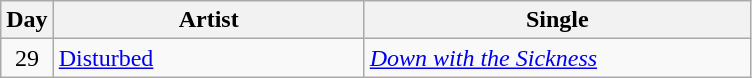<table class="wikitable" border="1">
<tr>
<th>Day</th>
<th width="200">Artist</th>
<th width="250">Single</th>
</tr>
<tr>
<td align="center">29</td>
<td><a href='#'>Disturbed</a></td>
<td><em><a href='#'>Down with the Sickness</a></em></td>
</tr>
</table>
